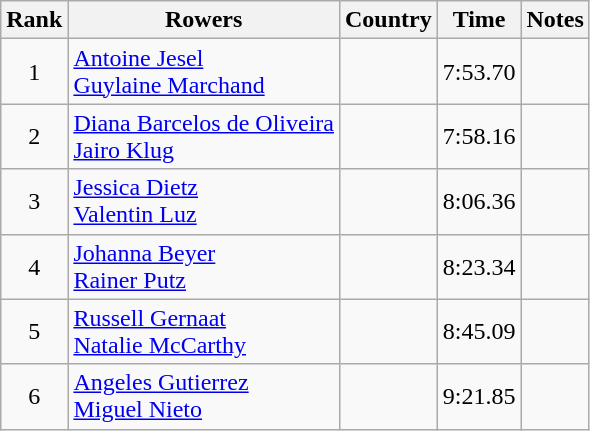<table class="wikitable" style="text-align:center">
<tr>
<th>Rank</th>
<th>Rowers</th>
<th>Country</th>
<th>Time</th>
<th>Notes</th>
</tr>
<tr>
<td>1</td>
<td align="left"><a href='#'>Antoine Jesel</a><br><a href='#'>Guylaine Marchand</a></td>
<td align="left"></td>
<td>7:53.70</td>
<td><strong></strong></td>
</tr>
<tr>
<td>2</td>
<td align="left"><a href='#'>Diana Barcelos de Oliveira</a><br><a href='#'>Jairo Klug</a></td>
<td align="left"></td>
<td>7:58.16</td>
<td></td>
</tr>
<tr>
<td>3</td>
<td align="left"><a href='#'>Jessica Dietz</a><br><a href='#'>Valentin Luz</a></td>
<td align="left"></td>
<td>8:06.36</td>
<td></td>
</tr>
<tr>
<td>4</td>
<td align="left"><a href='#'>Johanna Beyer</a><br><a href='#'>Rainer Putz</a></td>
<td align="left"></td>
<td>8:23.34</td>
<td></td>
</tr>
<tr>
<td>5</td>
<td align="left"><a href='#'>Russell Gernaat</a><br><a href='#'>Natalie McCarthy</a></td>
<td align="left"></td>
<td>8:45.09</td>
<td></td>
</tr>
<tr>
<td>6</td>
<td align="left"><a href='#'>Angeles Gutierrez</a><br><a href='#'>Miguel Nieto</a></td>
<td align="left"></td>
<td>9:21.85</td>
<td></td>
</tr>
</table>
